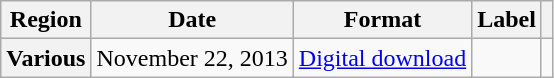<table class="wikitable plainrowheaders">
<tr>
<th scope="col">Region</th>
<th scope="col">Date</th>
<th scope="col">Format</th>
<th scope="col">Label</th>
<th scope="col"></th>
</tr>
<tr>
<th scope="row">Various</th>
<td>November 22, 2013</td>
<td><a href='#'>Digital download</a></td>
<td></td>
<td align="center"></td>
</tr>
</table>
